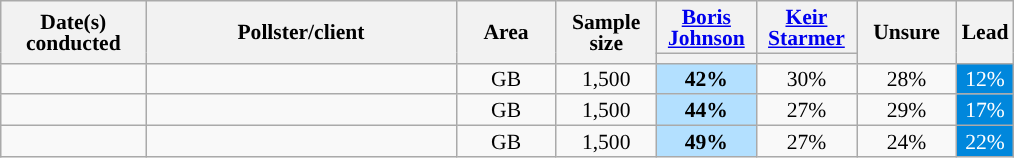<table class="wikitable collapsible sortable mw-datatable" style="text-align:center;font-size:90%;line-height:14px">
<tr>
<th style="width:90px;" rowspan="2" class="unsortable">Date(s)<br>conducted</th>
<th style="width:200px;" rowspan="2">Pollster/client</th>
<th style="width:60px;" rowspan="2">Area</th>
<th style="width:60px;" rowspan="2">Sample size</th>
<th style="width:60px;" class="unsortable"><a href='#'>Boris Johnson</a></th>
<th style="width:60px;" class="unsortable"><a href='#'>Keir Starmer</a></th>
<th style="width:60px;" rowspan="2" class="unsortable">Unsure</th>
<th class="unsortable" style="width:20px;" rowspan="2">Lead</th>
</tr>
<tr>
<th class="unsortable" style="color:inherit;background:"></th>
<th class="unsortable" style="color:inherit;background:"></th>
</tr>
<tr>
<td></td>
<td></td>
<td>GB</td>
<td>1,500</td>
<td style="background:#B3E0FF"><strong>42%</strong></td>
<td>30%</td>
<td>28%</td>
<td style="background:#0087DC; color:white;">12%</td>
</tr>
<tr>
<td></td>
<td></td>
<td>GB</td>
<td>1,500</td>
<td style="background:#B3E0FF"><strong>44%</strong></td>
<td>27%</td>
<td>29%</td>
<td style="background:#0087DC; color:white;">17%</td>
</tr>
<tr>
<td></td>
<td></td>
<td>GB</td>
<td>1,500</td>
<td style="background:#B3E0FF"><strong>49%</strong></td>
<td>27%</td>
<td>24%</td>
<td style="background:#0087DC; color:white;">22%</td>
</tr>
</table>
